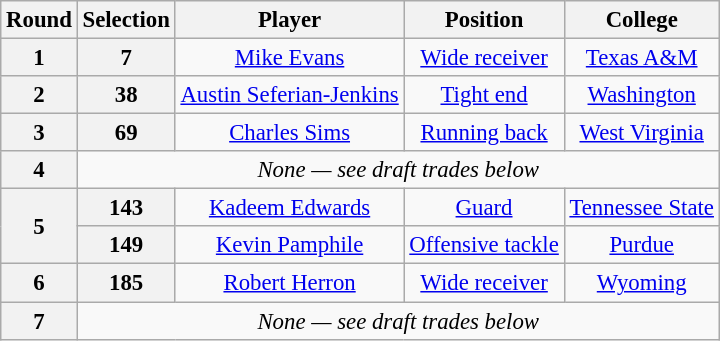<table class="wikitable" style="font-size: 95%; text-align: center;">
<tr>
<th>Round</th>
<th>Selection</th>
<th>Player</th>
<th>Position</th>
<th>College</th>
</tr>
<tr>
<th>1</th>
<th>7</th>
<td><a href='#'>Mike Evans</a></td>
<td><a href='#'>Wide receiver</a></td>
<td><a href='#'>Texas A&M</a></td>
</tr>
<tr>
<th>2</th>
<th>38</th>
<td><a href='#'>Austin Seferian-Jenkins</a></td>
<td><a href='#'>Tight end</a></td>
<td><a href='#'>Washington</a></td>
</tr>
<tr>
<th>3</th>
<th>69</th>
<td><a href='#'>Charles Sims</a></td>
<td><a href='#'>Running back</a></td>
<td><a href='#'>West Virginia</a></td>
</tr>
<tr>
<th>4</th>
<td colspan=4 align=center><em>None — see draft trades below</em></td>
</tr>
<tr>
<th rowspan=2>5</th>
<th>143</th>
<td><a href='#'>Kadeem Edwards</a></td>
<td><a href='#'>Guard</a></td>
<td><a href='#'>Tennessee State</a></td>
</tr>
<tr>
<th>149</th>
<td><a href='#'>Kevin Pamphile</a></td>
<td><a href='#'>Offensive tackle</a></td>
<td><a href='#'>Purdue</a></td>
</tr>
<tr>
<th>6</th>
<th>185</th>
<td><a href='#'>Robert Herron</a></td>
<td><a href='#'>Wide receiver</a></td>
<td><a href='#'>Wyoming</a></td>
</tr>
<tr>
<th>7</th>
<td colspan=4 align=center><em>None — see draft trades below</em></td>
</tr>
</table>
